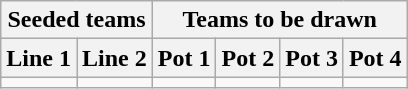<table class="wikitable">
<tr>
<th colspan=2>Seeded teams</th>
<th colspan=6>Teams to be drawn</th>
</tr>
<tr>
<th>Line 1</th>
<th>Line 2</th>
<th>Pot 1</th>
<th>Pot 2</th>
<th>Pot 3</th>
<th>Pot 4</th>
</tr>
<tr>
<td></td>
<td></td>
<td></td>
<td></td>
<td></td>
<td></td>
</tr>
</table>
